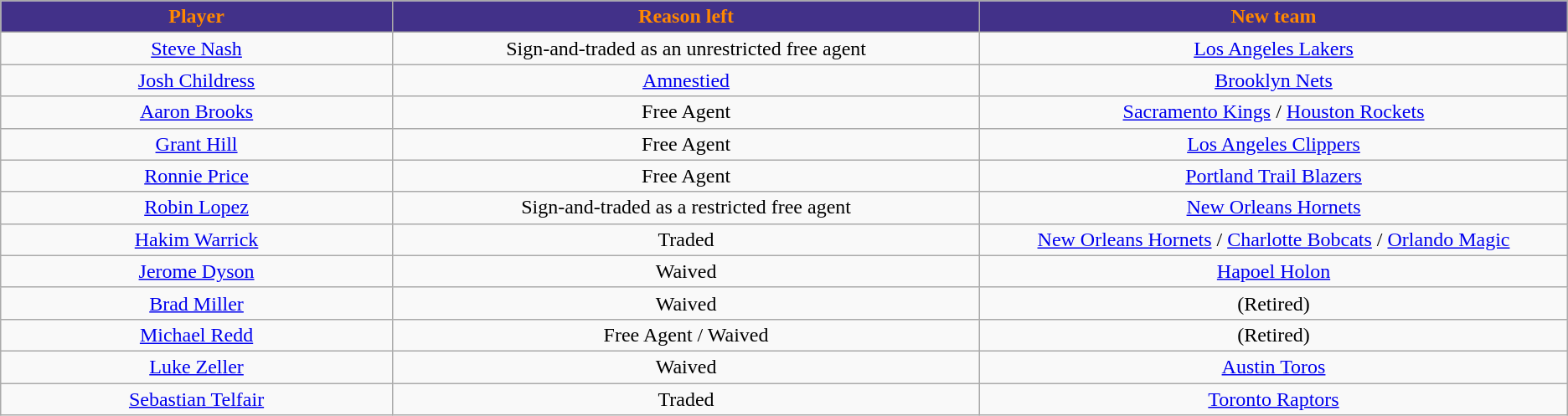<table class="wikitable sortable sortable">
<tr>
<th style="background:#423189; color:#FF8800" width="10%">Player</th>
<th style="background:#423189; color:#FF8800" width="15%">Reason left</th>
<th style="background:#423189; color:#FF8800" width="15%">New team</th>
</tr>
<tr style="text-align: center">
<td><a href='#'>Steve Nash</a></td>
<td>Sign-and-traded as an unrestricted free agent</td>
<td><a href='#'>Los Angeles Lakers</a></td>
</tr>
<tr style="text-align: center">
<td><a href='#'>Josh Childress</a></td>
<td><a href='#'>Amnestied</a></td>
<td><a href='#'>Brooklyn Nets</a></td>
</tr>
<tr style="text-align: center">
<td><a href='#'>Aaron Brooks</a></td>
<td>Free Agent</td>
<td><a href='#'>Sacramento Kings</a> / <a href='#'>Houston Rockets</a></td>
</tr>
<tr style="text-align: center">
<td><a href='#'>Grant Hill</a></td>
<td>Free Agent</td>
<td><a href='#'>Los Angeles Clippers</a></td>
</tr>
<tr style="text-align: center">
<td><a href='#'>Ronnie Price</a></td>
<td>Free Agent</td>
<td><a href='#'>Portland Trail Blazers</a></td>
</tr>
<tr style="text-align: center">
<td><a href='#'>Robin Lopez</a></td>
<td>Sign-and-traded as a restricted free agent</td>
<td><a href='#'>New Orleans Hornets</a></td>
</tr>
<tr style="text-align: center">
<td><a href='#'>Hakim Warrick</a></td>
<td>Traded</td>
<td><a href='#'>New Orleans Hornets</a> / <a href='#'>Charlotte Bobcats</a> / <a href='#'>Orlando Magic</a></td>
</tr>
<tr style="text-align: center">
<td><a href='#'>Jerome Dyson</a></td>
<td>Waived</td>
<td> <a href='#'>Hapoel Holon</a></td>
</tr>
<tr style="text-align: center">
<td><a href='#'>Brad Miller</a></td>
<td>Waived</td>
<td> (Retired)</td>
</tr>
<tr style="text-align: center">
<td><a href='#'>Michael Redd</a></td>
<td>Free Agent / Waived</td>
<td> (Retired)</td>
</tr>
<tr style="text-align: center">
<td><a href='#'>Luke Zeller</a></td>
<td>Waived</td>
<td><a href='#'>Austin Toros</a></td>
</tr>
<tr style="text-align: center">
<td><a href='#'>Sebastian Telfair</a></td>
<td>Traded</td>
<td> <a href='#'>Toronto Raptors</a></td>
</tr>
</table>
